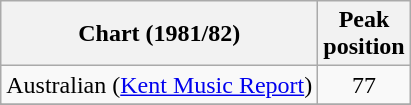<table class="wikitable sortable plainrowheaders" style="text-align:center">
<tr>
<th scope="col">Chart (1981/82)</th>
<th scope="col">Peak<br>position</th>
</tr>
<tr>
<td>Australian (<a href='#'>Kent Music Report</a>)</td>
<td>77</td>
</tr>
<tr>
</tr>
<tr>
</tr>
</table>
